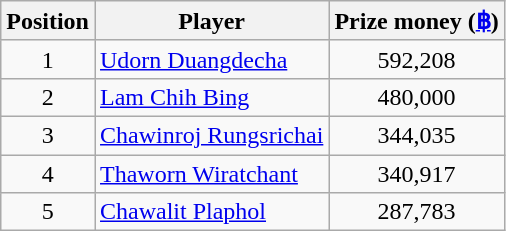<table class=wikitable>
<tr>
<th>Position</th>
<th>Player</th>
<th>Prize money (<a href='#'>฿</a>)</th>
</tr>
<tr>
<td align=center>1</td>
<td> <a href='#'>Udorn Duangdecha</a></td>
<td align=center>592,208</td>
</tr>
<tr>
<td align=center>2</td>
<td> <a href='#'>Lam Chih Bing</a></td>
<td align=center>480,000</td>
</tr>
<tr>
<td align=center>3</td>
<td> <a href='#'>Chawinroj Rungsrichai</a></td>
<td align=center>344,035</td>
</tr>
<tr>
<td align=center>4</td>
<td> <a href='#'>Thaworn Wiratchant</a></td>
<td align=center>340,917</td>
</tr>
<tr>
<td align=center>5</td>
<td> <a href='#'>Chawalit Plaphol</a></td>
<td align=center>287,783</td>
</tr>
</table>
